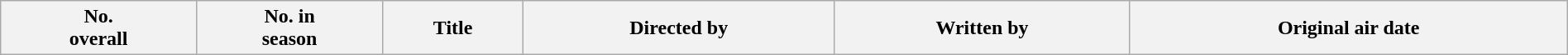<table class="wikitable plainrowheaders" style="width:100%; background:#fff;">
<tr>
<th style="background:#;">No.<br>overall</th>
<th style="background:#;">No. in<br>season</th>
<th style="background:#;">Title</th>
<th style="background:#;">Directed by</th>
<th style="background:#;">Written by</th>
<th style="background:#;">Original air date<br>






















</th>
</tr>
</table>
